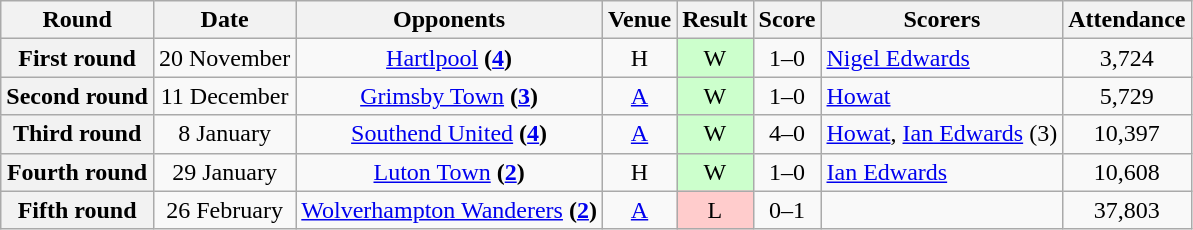<table class="wikitable" style="text-align:center">
<tr>
<th>Round</th>
<th>Date</th>
<th>Opponents</th>
<th>Venue</th>
<th>Result</th>
<th>Score</th>
<th>Scorers</th>
<th>Attendance</th>
</tr>
<tr>
<th>First round</th>
<td>20 November</td>
<td><a href='#'>Hartlpool</a> <strong>(<a href='#'>4</a>)</strong></td>
<td>H</td>
<td style="background-color:#CCFFCC">W</td>
<td>1–0</td>
<td align="left"><a href='#'>Nigel Edwards</a></td>
<td>3,724</td>
</tr>
<tr>
<th>Second round</th>
<td>11 December</td>
<td><a href='#'>Grimsby Town</a> <strong>(<a href='#'>3</a>)</strong></td>
<td><a href='#'>A</a></td>
<td style="background-color:#CCFFCC">W</td>
<td>1–0</td>
<td align="left"><a href='#'>Howat</a></td>
<td>5,729</td>
</tr>
<tr>
<th>Third round</th>
<td>8 January</td>
<td><a href='#'>Southend United</a> <strong>(<a href='#'>4</a>)</strong></td>
<td><a href='#'>A</a></td>
<td style="background-color:#CCFFCC">W</td>
<td>4–0</td>
<td align="left"><a href='#'>Howat</a>, <a href='#'>Ian Edwards</a> (3)</td>
<td>10,397</td>
</tr>
<tr>
<th>Fourth round</th>
<td>29 January</td>
<td><a href='#'>Luton Town</a> <strong>(<a href='#'>2</a>)</strong></td>
<td>H</td>
<td style="background-color:#CCFFCC">W</td>
<td>1–0</td>
<td align="left"><a href='#'>Ian Edwards</a></td>
<td>10,608</td>
</tr>
<tr>
<th>Fifth round</th>
<td>26 February</td>
<td><a href='#'>Wolverhampton Wanderers</a> <strong>(<a href='#'>2</a>)</strong></td>
<td><a href='#'>A</a></td>
<td style="background-color:#FFCCCC">L</td>
<td>0–1</td>
<td align="left"></td>
<td>37,803</td>
</tr>
</table>
